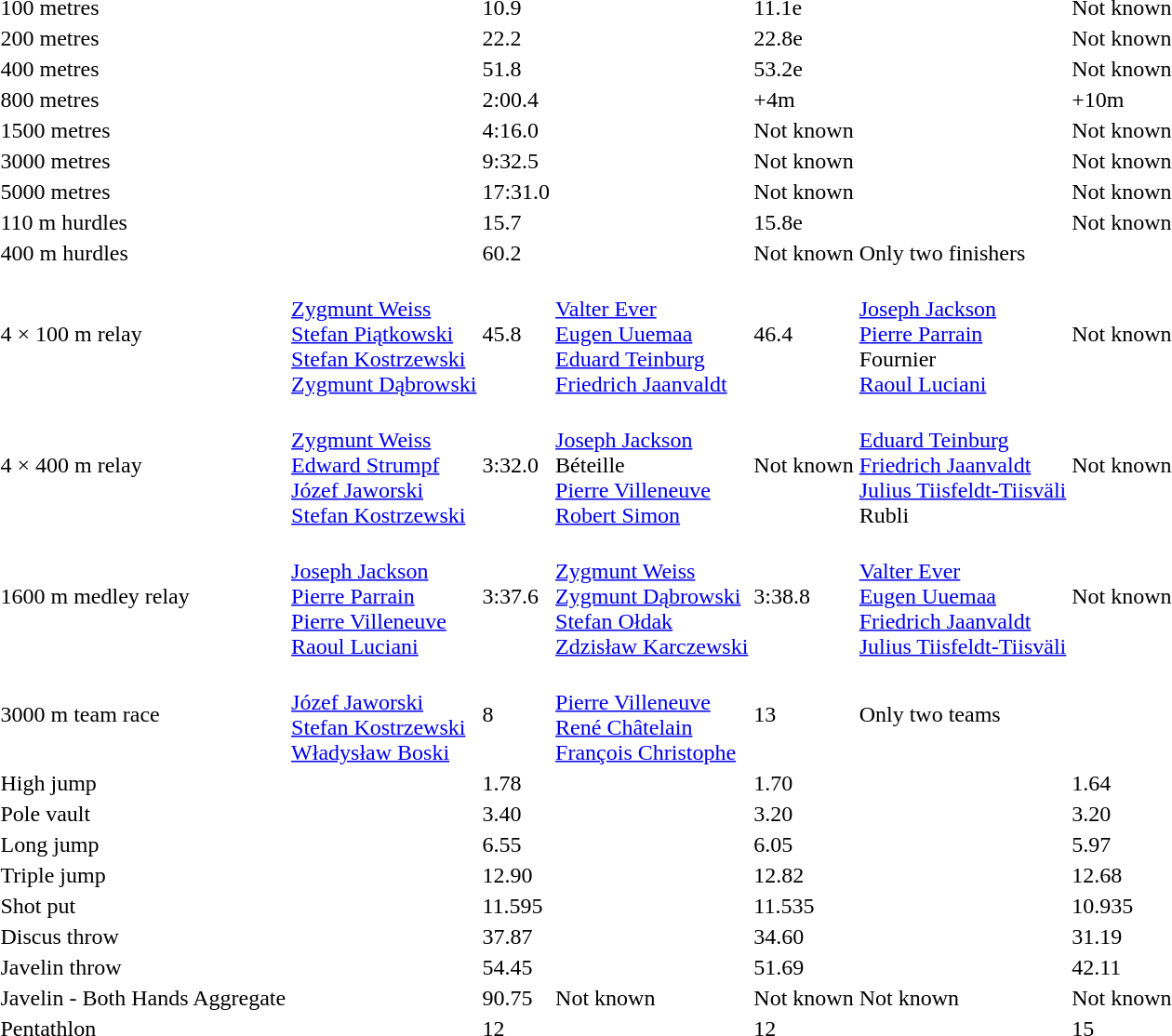<table>
<tr>
<td>100 metres</td>
<td></td>
<td>10.9</td>
<td></td>
<td>11.1e</td>
<td></td>
<td>Not known</td>
</tr>
<tr>
<td>200 metres</td>
<td></td>
<td>22.2</td>
<td></td>
<td>22.8e</td>
<td></td>
<td>Not known</td>
</tr>
<tr>
<td>400 metres</td>
<td></td>
<td>51.8</td>
<td></td>
<td>53.2e</td>
<td></td>
<td>Not known</td>
</tr>
<tr>
<td>800 metres</td>
<td></td>
<td>2:00.4</td>
<td></td>
<td>+4m</td>
<td></td>
<td>+10m</td>
</tr>
<tr>
<td>1500 metres</td>
<td></td>
<td>4:16.0</td>
<td></td>
<td>Not known</td>
<td></td>
<td>Not known</td>
</tr>
<tr>
<td>3000 metres</td>
<td></td>
<td>9:32.5</td>
<td></td>
<td>Not known</td>
<td></td>
<td>Not known</td>
</tr>
<tr>
<td>5000 metres</td>
<td></td>
<td>17:31.0</td>
<td></td>
<td>Not known</td>
<td></td>
<td>Not known</td>
</tr>
<tr>
<td>110 m hurdles</td>
<td></td>
<td>15.7</td>
<td></td>
<td>15.8e</td>
<td></td>
<td>Not known</td>
</tr>
<tr>
<td>400 m hurdles</td>
<td></td>
<td>60.2</td>
<td></td>
<td>Not known</td>
<td>Only two finishers</td>
<td></td>
</tr>
<tr>
<td>4 × 100 m relay</td>
<td><br><a href='#'>Zygmunt Weiss</a><br><a href='#'>Stefan Piątkowski</a><br><a href='#'>Stefan Kostrzewski</a><br><a href='#'>Zygmunt Dąbrowski</a></td>
<td>45.8</td>
<td><br><a href='#'>Valter Ever</a><br><a href='#'>Eugen Uuemaa</a><br><a href='#'>Eduard Teinburg</a><br><a href='#'>Friedrich Jaanvaldt</a></td>
<td>46.4</td>
<td><br><a href='#'>Joseph Jackson</a><br><a href='#'>Pierre Parrain</a><br>Fournier<br><a href='#'>Raoul Luciani</a></td>
<td>Not known</td>
</tr>
<tr>
<td>4 × 400 m relay</td>
<td><br><a href='#'>Zygmunt Weiss</a><br><a href='#'>Edward Strumpf</a><br><a href='#'>Józef Jaworski</a><br><a href='#'>Stefan Kostrzewski</a></td>
<td>3:32.0</td>
<td><br><a href='#'>Joseph Jackson</a><br>Béteille<br><a href='#'>Pierre Villeneuve</a><br><a href='#'>Robert Simon</a></td>
<td>Not known</td>
<td><br><a href='#'>Eduard Teinburg</a><br><a href='#'>Friedrich Jaanvaldt</a><br><a href='#'>Julius Tiisfeldt-Tiisväli</a><br>Rubli</td>
<td>Not known</td>
</tr>
<tr>
<td>1600 m medley relay</td>
<td><br><a href='#'>Joseph Jackson</a><br><a href='#'>Pierre Parrain</a><br><a href='#'>Pierre Villeneuve</a><br><a href='#'>Raoul Luciani</a></td>
<td>3:37.6</td>
<td><br><a href='#'>Zygmunt Weiss</a><br><a href='#'>Zygmunt Dąbrowski</a><br><a href='#'>Stefan Ołdak</a><br><a href='#'>Zdzisław Karczewski</a></td>
<td>3:38.8</td>
<td><br><a href='#'>Valter Ever</a><br><a href='#'>Eugen Uuemaa</a><br><a href='#'>Friedrich Jaanvaldt</a><br><a href='#'>Julius Tiisfeldt-Tiisväli</a></td>
<td>Not known</td>
</tr>
<tr>
<td>3000 m team race</td>
<td><br><a href='#'>Józef Jaworski</a><br><a href='#'>Stefan Kostrzewski</a><br><a href='#'>Władysław Boski</a></td>
<td>8</td>
<td><br><a href='#'>Pierre Villeneuve</a><br><a href='#'>René Châtelain</a><br><a href='#'>François Christophe</a></td>
<td>13</td>
<td>Only two teams</td>
<td></td>
</tr>
<tr>
<td>High jump</td>
<td></td>
<td>1.78</td>
<td></td>
<td>1.70</td>
<td></td>
<td>1.64</td>
</tr>
<tr>
<td>Pole vault</td>
<td></td>
<td>3.40</td>
<td></td>
<td>3.20</td>
<td></td>
<td>3.20</td>
</tr>
<tr>
<td>Long jump</td>
<td></td>
<td>6.55</td>
<td></td>
<td>6.05</td>
<td></td>
<td>5.97</td>
</tr>
<tr>
<td>Triple jump</td>
<td></td>
<td>12.90</td>
<td></td>
<td>12.82</td>
<td></td>
<td>12.68</td>
</tr>
<tr>
<td>Shot put</td>
<td></td>
<td>11.595</td>
<td></td>
<td>11.535</td>
<td></td>
<td>10.935</td>
</tr>
<tr>
<td>Discus throw</td>
<td></td>
<td>37.87</td>
<td></td>
<td>34.60</td>
<td></td>
<td>31.19</td>
</tr>
<tr>
<td>Javelin throw</td>
<td></td>
<td>54.45</td>
<td></td>
<td>51.69</td>
<td></td>
<td>42.11</td>
</tr>
<tr>
<td>Javelin - Both Hands Aggregate</td>
<td></td>
<td>90.75</td>
<td>Not known</td>
<td>Not known</td>
<td>Not known</td>
<td>Not known</td>
</tr>
<tr>
<td>Pentathlon</td>
<td></td>
<td>12</td>
<td></td>
<td>12</td>
<td></td>
<td>15</td>
</tr>
</table>
